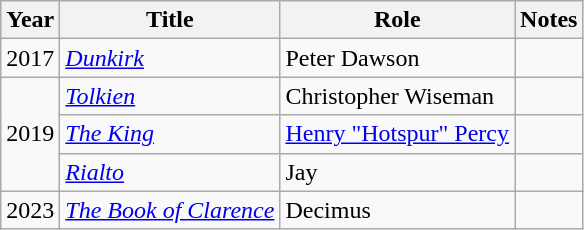<table class="wikitable">
<tr>
<th>Year</th>
<th>Title</th>
<th>Role</th>
<th>Notes</th>
</tr>
<tr>
<td>2017</td>
<td><em><a href='#'>Dunkirk</a></em></td>
<td>Peter Dawson</td>
<td></td>
</tr>
<tr>
<td rowspan="3">2019</td>
<td><em><a href='#'>Tolkien</a></em></td>
<td>Christopher Wiseman</td>
<td></td>
</tr>
<tr>
<td><em><a href='#'>The King</a></em></td>
<td><a href='#'>Henry "Hotspur" Percy</a></td>
<td></td>
</tr>
<tr>
<td><em><a href='#'>Rialto</a></em></td>
<td>Jay</td>
<td></td>
</tr>
<tr>
<td>2023</td>
<td><em><a href='#'>The Book of Clarence</a></em></td>
<td>Decimus</td>
<td></td>
</tr>
</table>
